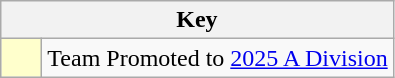<table class="wikitable" style="text-align: center;">
<tr>
<th colspan=2>Key</th>
</tr>
<tr>
<td style="background:#ffffcc; width:20px;"></td>
<td align=left>Team Promoted to <a href='#'>2025 A Division</a></td>
</tr>
</table>
